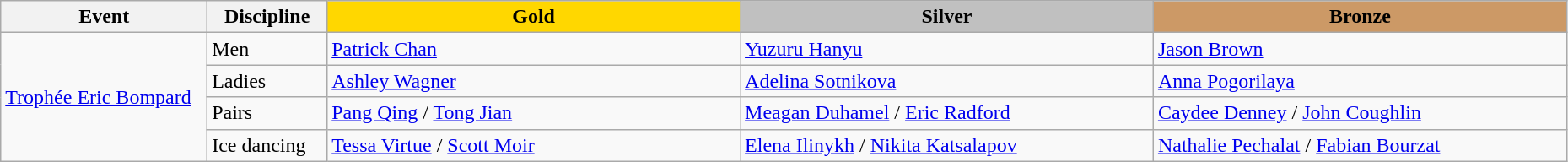<table class="wikitable" style="width:98%;">
<tr>
<th style="width:10%;">Event</th>
<th style="width:5%;">Discipline</th>
<td style="text-align:center; width:20%; background:gold;"><strong>Gold</strong></td>
<td style="text-align:center; width:20%; background:silver;"><strong>Silver</strong></td>
<td style="text-align:center; width:20%; background:#c96;"><strong>Bronze</strong></td>
</tr>
<tr>
<td rowspan=4><a href='#'>Trophée Eric Bompard</a></td>
<td>Men</td>
<td> <a href='#'>Patrick Chan</a></td>
<td> <a href='#'>Yuzuru Hanyu</a></td>
<td> <a href='#'>Jason Brown</a></td>
</tr>
<tr>
<td>Ladies</td>
<td> <a href='#'>Ashley Wagner</a></td>
<td> <a href='#'>Adelina Sotnikova</a></td>
<td> <a href='#'>Anna Pogorilaya</a></td>
</tr>
<tr>
<td>Pairs</td>
<td> <a href='#'>Pang Qing</a> / <a href='#'>Tong Jian</a></td>
<td> <a href='#'>Meagan Duhamel</a> / <a href='#'>Eric Radford</a></td>
<td> <a href='#'>Caydee Denney</a> / <a href='#'>John Coughlin</a></td>
</tr>
<tr>
<td>Ice dancing</td>
<td> <a href='#'>Tessa Virtue</a> / <a href='#'>Scott Moir</a></td>
<td> <a href='#'>Elena Ilinykh</a> / <a href='#'>Nikita Katsalapov</a></td>
<td> <a href='#'>Nathalie Pechalat</a> / <a href='#'>Fabian Bourzat</a></td>
</tr>
</table>
